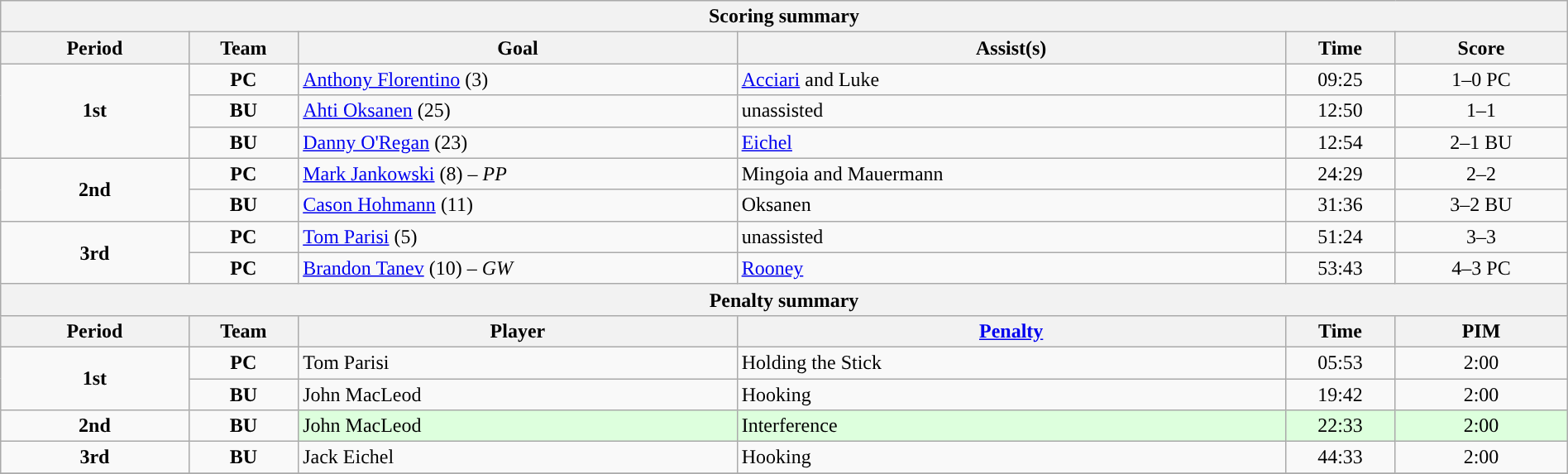<table style="width:100%;" class="wikitable">
<tr>
<th colspan=6>Scoring summary</th>
</tr>
<tr>
<th style="width:12%;">Period</th>
<th style="width:7%;">Team</th>
<th style="width:28%;">Goal</th>
<th style="width:35%;">Assist(s)</th>
<th style="width:7%;">Time</th>
<th style="width:11%;">Score</th>
</tr>
<tr>
<td style="text-align:center;" rowspan="3"><strong>1st</strong></td>
<td align=center><strong>PC</strong></td>
<td><a href='#'>Anthony Florentino</a> (3)</td>
<td><a href='#'>Acciari</a> and Luke</td>
<td align=center>09:25</td>
<td align=center>1–0 PC</td>
</tr>
<tr>
<td align=center><strong>BU</strong></td>
<td><a href='#'>Ahti Oksanen</a> (25)</td>
<td>unassisted</td>
<td align=center>12:50</td>
<td align=center>1–1</td>
</tr>
<tr>
<td align=center><strong>BU</strong></td>
<td><a href='#'>Danny O'Regan</a> (23)</td>
<td><a href='#'>Eichel</a></td>
<td align=center>12:54</td>
<td align=center>2–1 BU</td>
</tr>
<tr>
<td style="text-align:center;" rowspan="2"><strong>2nd</strong></td>
<td align=center><strong>PC</strong></td>
<td><a href='#'>Mark Jankowski</a> (8) – <em>PP</em></td>
<td>Mingoia and Mauermann</td>
<td align=center>24:29</td>
<td align=center>2–2</td>
</tr>
<tr>
<td align=center><strong>BU</strong></td>
<td><a href='#'>Cason Hohmann</a> (11)</td>
<td>Oksanen</td>
<td align=center>31:36</td>
<td align=center>3–2 BU</td>
</tr>
<tr>
<td style="text-align:center;" rowspan="2"><strong>3rd</strong></td>
<td align=center><strong>PC</strong></td>
<td><a href='#'>Tom Parisi</a> (5)</td>
<td>unassisted</td>
<td align=center>51:24</td>
<td align=center>3–3</td>
</tr>
<tr>
<td align=center><strong>PC</strong></td>
<td><a href='#'>Brandon Tanev</a> (10) – <em>GW</em></td>
<td><a href='#'>Rooney</a></td>
<td align=center>53:43</td>
<td align=center>4–3 PC</td>
</tr>
<tr>
<th colspan=6>Penalty summary</th>
</tr>
<tr>
<th style="width:12%;">Period</th>
<th style="width:7%;">Team</th>
<th style="width:28%;">Player</th>
<th style="width:35%;"><a href='#'>Penalty</a></th>
<th style="width:7%;">Time</th>
<th style="width:11%;">PIM</th>
</tr>
<tr>
<td style="text-align:center;" rowspan="2"><strong>1st</strong></td>
<td align=center><strong>PC</strong></td>
<td>Tom Parisi</td>
<td>Holding the Stick</td>
<td align=center>05:53</td>
<td align=center>2:00</td>
</tr>
<tr>
<td align=center><strong>BU</strong></td>
<td>John MacLeod</td>
<td>Hooking</td>
<td align=center>19:42</td>
<td align=center>2:00</td>
</tr>
<tr>
<td style="text-align:center;" rowspan="1"><strong>2nd</strong></td>
<td align=center><strong>BU</strong></td>
<td bgcolor=ddffdd>John MacLeod</td>
<td bgcolor=ddffdd>Interference</td>
<td align=center bgcolor=ddffdd>22:33</td>
<td align=center bgcolor=ddffdd>2:00</td>
</tr>
<tr>
<td style="text-align:center;" rowspan="1"><strong>3rd</strong></td>
<td align=center><strong>BU</strong></td>
<td>Jack Eichel</td>
<td>Hooking</td>
<td align=center>44:33</td>
<td align=center>2:00</td>
</tr>
<tr>
</tr>
</table>
